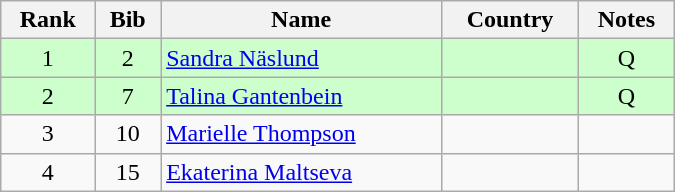<table class="wikitable" style="text-align:center; width:450px">
<tr>
<th>Rank</th>
<th>Bib</th>
<th>Name</th>
<th>Country</th>
<th>Notes</th>
</tr>
<tr bgcolor=ccffcc>
<td>1</td>
<td>2</td>
<td align=left><a href='#'>Sandra Näslund</a></td>
<td align=left></td>
<td>Q</td>
</tr>
<tr bgcolor=ccffcc>
<td>2</td>
<td>7</td>
<td align=left><a href='#'>Talina Gantenbein</a></td>
<td align=left></td>
<td>Q</td>
</tr>
<tr>
<td>3</td>
<td>10</td>
<td align=left><a href='#'>Marielle Thompson</a></td>
<td align=left></td>
<td></td>
</tr>
<tr>
<td>4</td>
<td>15</td>
<td align=left><a href='#'>Ekaterina Maltseva</a></td>
<td align=left></td>
<td></td>
</tr>
</table>
